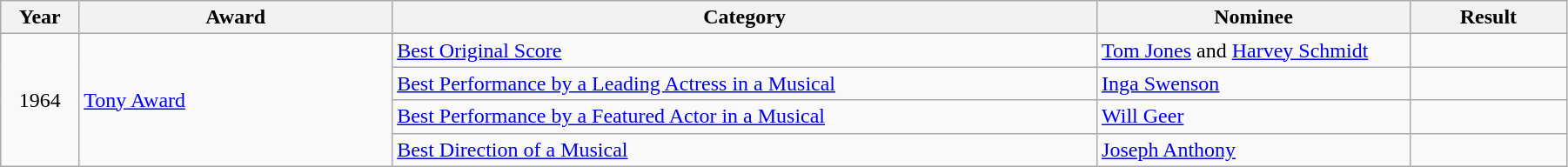<table class="wikitable" width="95%">
<tr>
<th width="5%">Year</th>
<th width="20%">Award</th>
<th width="45%">Category</th>
<th width="20%">Nominee</th>
<th width="10%">Result</th>
</tr>
<tr>
<td rowspan="4" align="center">1964</td>
<td rowspan="4"><a href='#'>Tony Award</a></td>
<td><a href='#'>Best Original Score</a></td>
<td><a href='#'>Tom Jones</a> and <a href='#'>Harvey Schmidt</a></td>
<td></td>
</tr>
<tr>
<td><a href='#'>Best Performance by a Leading Actress in a Musical</a></td>
<td><a href='#'>Inga Swenson</a></td>
<td></td>
</tr>
<tr>
<td><a href='#'>Best Performance by a Featured Actor in a Musical</a></td>
<td><a href='#'>Will Geer</a></td>
<td></td>
</tr>
<tr>
<td><a href='#'>Best Direction of a Musical</a></td>
<td><a href='#'>Joseph Anthony</a></td>
<td></td>
</tr>
</table>
